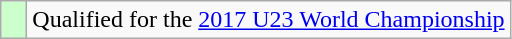<table class="wikitable" style="text-align:left;">
<tr>
<td width=10px bgcolor=#ccffcc></td>
<td>Qualified for the <a href='#'>2017 U23 World Championship</a></td>
</tr>
</table>
